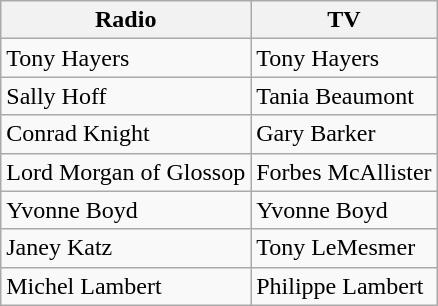<table class="wikitable">
<tr>
<th>Radio</th>
<th>TV</th>
</tr>
<tr>
<td>Tony Hayers</td>
<td>Tony Hayers</td>
</tr>
<tr>
<td>Sally Hoff</td>
<td>Tania Beaumont</td>
</tr>
<tr>
<td>Conrad Knight</td>
<td>Gary Barker</td>
</tr>
<tr>
<td>Lord Morgan of Glossop</td>
<td>Forbes McAllister</td>
</tr>
<tr>
<td>Yvonne Boyd</td>
<td>Yvonne Boyd</td>
</tr>
<tr>
<td>Janey Katz</td>
<td>Tony LeMesmer</td>
</tr>
<tr>
<td>Michel Lambert</td>
<td>Philippe Lambert</td>
</tr>
</table>
